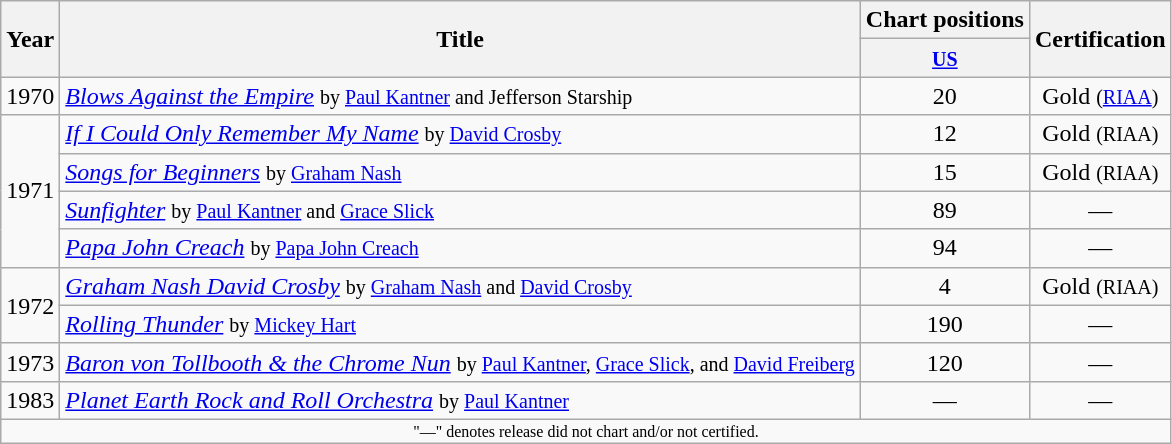<table class="wikitable">
<tr>
<th rowspan="2">Year</th>
<th rowspan="2">Title</th>
<th colspan="1">Chart positions</th>
<th rowspan="2">Certification</th>
</tr>
<tr>
<th><small><a href='#'>US</a></small></th>
</tr>
<tr>
<td>1970</td>
<td><em><a href='#'>Blows Against the Empire</a></em> <small>by <a href='#'>Paul Kantner</a> and Jefferson Starship</small></td>
<td align="center">20</td>
<td align="center">Gold <small>(<a href='#'>RIAA</a>)</small></td>
</tr>
<tr>
<td rowspan="4">1971</td>
<td><em><a href='#'>If I Could Only Remember My Name</a></em> <small>by <a href='#'>David Crosby</a></small></td>
<td align="center">12</td>
<td align="center">Gold <small>(RIAA)</small></td>
</tr>
<tr>
<td><em><a href='#'>Songs for Beginners</a></em> <small>by <a href='#'>Graham Nash</a></small></td>
<td align="center">15</td>
<td align="center">Gold <small>(RIAA)</small></td>
</tr>
<tr>
<td><em><a href='#'>Sunfighter</a></em> <small>by <a href='#'>Paul Kantner</a> and <a href='#'>Grace Slick</a></small></td>
<td align="center">89</td>
<td align="center">—</td>
</tr>
<tr>
<td><em><a href='#'>Papa John Creach</a></em> <small>by <a href='#'>Papa John Creach</a></small></td>
<td align="center">94</td>
<td align="center">—</td>
</tr>
<tr>
<td rowspan="2">1972</td>
<td><em><a href='#'>Graham Nash David Crosby</a></em> <small>by <a href='#'>Graham Nash</a> and <a href='#'>David Crosby</a></small></td>
<td align="center">4</td>
<td align="center">Gold <small>(RIAA)</small></td>
</tr>
<tr>
<td><em><a href='#'>Rolling Thunder</a></em> <small>by <a href='#'>Mickey Hart</a></small></td>
<td align="center">190</td>
<td align="center">—</td>
</tr>
<tr>
<td>1973</td>
<td><em><a href='#'>Baron von Tollbooth & the Chrome Nun</a></em> <small>by <a href='#'>Paul Kantner</a>, <a href='#'>Grace Slick</a>, and <a href='#'>David Freiberg</a></small></td>
<td align="center">120</td>
<td align="center">—</td>
</tr>
<tr>
<td>1983</td>
<td><em><a href='#'>Planet Earth Rock and Roll Orchestra</a></em>  <small>by <a href='#'>Paul Kantner</a></small></td>
<td align="center">—</td>
<td align="center">—</td>
</tr>
<tr>
<td align="center" colspan="25" style="font-size: 8pt">"—" denotes release did not chart and/or not certified.</td>
</tr>
</table>
